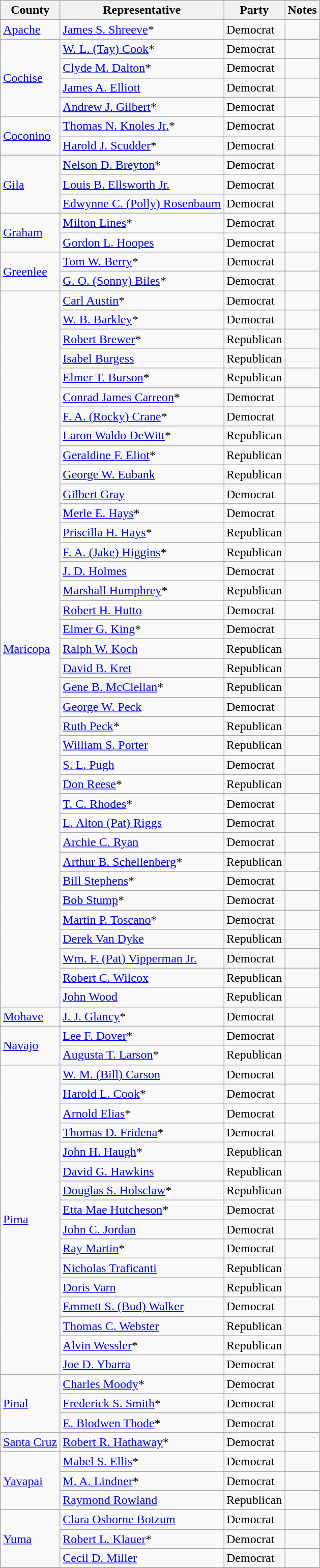<table class="wikitable">
<tr>
<th>County</th>
<th>Representative</th>
<th>Party</th>
<th>Notes</th>
</tr>
<tr>
<td><a href='#'>Apache</a></td>
<td><a href='#'>James S. Shreeve</a>*</td>
<td>Democrat</td>
<td></td>
</tr>
<tr>
<td rowspan="4"><a href='#'>Cochise</a></td>
<td><a href='#'>W. L. (Tay) Cook</a>*</td>
<td>Democrat</td>
<td></td>
</tr>
<tr>
<td><a href='#'>Clyde M. Dalton</a>*</td>
<td>Democrat</td>
<td></td>
</tr>
<tr>
<td><a href='#'>James A. Elliott</a></td>
<td>Democrat</td>
<td></td>
</tr>
<tr>
<td><a href='#'>Andrew J. Gilbert</a>*</td>
<td>Democrat</td>
<td></td>
</tr>
<tr>
<td rowspan="2"><a href='#'>Coconino</a></td>
<td><a href='#'>Thomas N. Knoles Jr.</a>*</td>
<td>Democrat</td>
<td></td>
</tr>
<tr>
<td><a href='#'>Harold J. Scudder</a>*</td>
<td>Democrat</td>
<td></td>
</tr>
<tr>
<td rowspan="3"><a href='#'>Gila</a></td>
<td><a href='#'>Nelson D. Breyton</a>*</td>
<td>Democrat</td>
<td></td>
</tr>
<tr>
<td><a href='#'>Louis B. Ellsworth Jr.</a></td>
<td>Democrat</td>
<td></td>
</tr>
<tr>
<td><a href='#'>Edwynne C. (Polly) Rosenbaum</a></td>
<td>Democrat</td>
<td></td>
</tr>
<tr>
<td rowspan="2"><a href='#'>Graham</a></td>
<td><a href='#'>Milton Lines</a>*</td>
<td>Democrat</td>
<td></td>
</tr>
<tr>
<td><a href='#'>Gordon L. Hoopes</a></td>
<td>Democrat</td>
<td></td>
</tr>
<tr>
<td rowspan="2"><a href='#'>Greenlee</a></td>
<td><a href='#'>Tom W. Berry</a>*</td>
<td>Democrat</td>
<td></td>
</tr>
<tr>
<td><a href='#'>G. O. (Sonny) Biles</a>*</td>
<td>Democrat</td>
<td></td>
</tr>
<tr>
<td rowspan="37"><a href='#'>Maricopa</a></td>
<td><a href='#'>Carl Austin</a>*</td>
<td>Democrat</td>
<td></td>
</tr>
<tr>
<td><a href='#'>W. B. Barkley</a>*</td>
<td>Democrat</td>
<td></td>
</tr>
<tr>
<td><a href='#'>Robert Brewer</a>*</td>
<td>Republican</td>
<td></td>
</tr>
<tr>
<td><a href='#'>Isabel Burgess</a></td>
<td>Republican</td>
<td></td>
</tr>
<tr>
<td><a href='#'>Elmer T. Burson</a>*</td>
<td>Republican</td>
<td></td>
</tr>
<tr>
<td><a href='#'>Conrad James Carreon</a>*</td>
<td>Democrat</td>
<td></td>
</tr>
<tr>
<td><a href='#'>F. A. (Rocky) Crane</a>*</td>
<td>Democrat</td>
<td></td>
</tr>
<tr>
<td><a href='#'>Laron Waldo DeWitt</a>*</td>
<td>Republican</td>
<td></td>
</tr>
<tr>
<td><a href='#'>Geraldine F. Eliot</a>*</td>
<td>Republican</td>
<td></td>
</tr>
<tr>
<td><a href='#'>George W. Eubank</a></td>
<td>Republican</td>
<td></td>
</tr>
<tr>
<td><a href='#'>Gilbert Gray</a></td>
<td>Democrat</td>
<td></td>
</tr>
<tr>
<td><a href='#'>Merle E. Hays</a>*</td>
<td>Democrat</td>
<td></td>
</tr>
<tr>
<td><a href='#'>Priscilla H. Hays</a>*</td>
<td>Republican</td>
<td></td>
</tr>
<tr>
<td><a href='#'>F. A. (Jake) Higgins</a>*</td>
<td>Republican</td>
<td></td>
</tr>
<tr>
<td><a href='#'>J. D. Holmes</a></td>
<td>Democrat</td>
<td></td>
</tr>
<tr>
<td><a href='#'>Marshall Humphrey</a>*</td>
<td>Republican</td>
<td></td>
</tr>
<tr>
<td><a href='#'>Robert H. Hutto</a></td>
<td>Democrat</td>
<td></td>
</tr>
<tr>
<td><a href='#'>Elmer G. King</a>*</td>
<td>Democrat</td>
<td></td>
</tr>
<tr>
<td><a href='#'>Ralph W. Koch</a></td>
<td>Republican</td>
<td></td>
</tr>
<tr>
<td><a href='#'>David B. Kret</a></td>
<td>Republican</td>
<td></td>
</tr>
<tr>
<td><a href='#'>Gene B. McClellan</a>*</td>
<td>Republican</td>
<td></td>
</tr>
<tr>
<td><a href='#'>George W. Peck</a></td>
<td>Democrat</td>
<td></td>
</tr>
<tr>
<td><a href='#'>Ruth Peck</a>*</td>
<td>Republican</td>
<td></td>
</tr>
<tr>
<td><a href='#'>William S. Porter</a></td>
<td>Republican</td>
<td></td>
</tr>
<tr>
<td><a href='#'>S. L. Pugh</a></td>
<td>Democrat</td>
<td></td>
</tr>
<tr>
<td><a href='#'>Don Reese</a>*</td>
<td>Republican</td>
<td></td>
</tr>
<tr>
<td><a href='#'>T. C. Rhodes</a>*</td>
<td>Democrat</td>
<td></td>
</tr>
<tr>
<td><a href='#'>L. Alton (Pat) Riggs</a></td>
<td>Democrat</td>
<td></td>
</tr>
<tr>
<td><a href='#'>Archie C. Ryan</a></td>
<td>Democrat</td>
<td></td>
</tr>
<tr>
<td><a href='#'>Arthur B. Schellenberg</a>*</td>
<td>Republican</td>
<td></td>
</tr>
<tr>
<td><a href='#'>Bill Stephens</a>*</td>
<td>Democrat</td>
<td></td>
</tr>
<tr>
<td><a href='#'>Bob Stump</a>*</td>
<td>Democrat</td>
<td></td>
</tr>
<tr>
<td><a href='#'>Martin P. Toscano</a>*</td>
<td>Democrat</td>
<td></td>
</tr>
<tr>
<td><a href='#'>Derek Van Dyke</a></td>
<td>Republican</td>
<td></td>
</tr>
<tr>
<td><a href='#'>Wm. F. (Pat) Vipperman Jr.</a></td>
<td>Democrat</td>
<td></td>
</tr>
<tr>
<td><a href='#'>Robert C. Wilcox</a></td>
<td>Republican</td>
<td></td>
</tr>
<tr>
<td><a href='#'>John Wood</a></td>
<td>Republican</td>
<td></td>
</tr>
<tr>
<td><a href='#'>Mohave</a></td>
<td><a href='#'>J. J. Glancy</a>*</td>
<td>Democrat</td>
<td></td>
</tr>
<tr>
<td rowspan="2"><a href='#'>Navajo</a></td>
<td><a href='#'>Lee F. Dover</a>*</td>
<td>Democrat</td>
<td></td>
</tr>
<tr>
<td><a href='#'>Augusta T. Larson</a>*</td>
<td>Republican</td>
<td></td>
</tr>
<tr>
<td rowspan="16"><a href='#'>Pima</a></td>
<td><a href='#'>W. M. (Bill) Carson</a></td>
<td>Democrat</td>
<td></td>
</tr>
<tr>
<td><a href='#'>Harold L. Cook</a>*</td>
<td>Democrat</td>
<td></td>
</tr>
<tr>
<td><a href='#'>Arnold Elias</a>*</td>
<td>Democrat</td>
<td></td>
</tr>
<tr>
<td><a href='#'>Thomas D. Fridena</a>*</td>
<td>Democrat</td>
<td></td>
</tr>
<tr>
<td><a href='#'>John H. Haugh</a>*</td>
<td>Republican</td>
<td></td>
</tr>
<tr>
<td><a href='#'>David G. Hawkins</a></td>
<td>Republican</td>
<td></td>
</tr>
<tr>
<td><a href='#'>Douglas S. Holsclaw</a>*</td>
<td>Republican</td>
<td></td>
</tr>
<tr>
<td><a href='#'>Etta Mae Hutcheson</a>*</td>
<td>Democrat</td>
<td></td>
</tr>
<tr>
<td><a href='#'>John C. Jordan</a></td>
<td>Democrat</td>
<td></td>
</tr>
<tr>
<td><a href='#'>Ray Martin</a>*</td>
<td>Democrat</td>
<td></td>
</tr>
<tr>
<td><a href='#'>Nicholas Traficanti</a></td>
<td>Republican</td>
<td></td>
</tr>
<tr>
<td><a href='#'>Doris Varn</a></td>
<td>Republican</td>
<td></td>
</tr>
<tr>
<td><a href='#'>Emmett S. (Bud) Walker</a></td>
<td>Democrat</td>
<td></td>
</tr>
<tr>
<td><a href='#'>Thomas C. Webster</a></td>
<td>Republican</td>
<td></td>
</tr>
<tr>
<td><a href='#'>Alvin Wessler</a>*</td>
<td>Republican</td>
<td></td>
</tr>
<tr>
<td><a href='#'>Joe D. Ybarra</a></td>
<td>Democrat</td>
<td></td>
</tr>
<tr>
<td rowspan="3"><a href='#'>Pinal</a></td>
<td><a href='#'>Charles Moody</a>*</td>
<td>Democrat</td>
<td></td>
</tr>
<tr>
<td><a href='#'>Frederick S. Smith</a>*</td>
<td>Democrat</td>
<td></td>
</tr>
<tr>
<td><a href='#'>E. Blodwen Thode</a>*</td>
<td>Democrat</td>
<td></td>
</tr>
<tr>
<td><a href='#'>Santa Cruz</a></td>
<td><a href='#'>Robert R. Hathaway</a>*</td>
<td>Democrat</td>
<td></td>
</tr>
<tr>
<td rowspan="3"><a href='#'>Yavapai</a></td>
<td><a href='#'>Mabel S. Ellis</a>*</td>
<td>Democrat</td>
<td></td>
</tr>
<tr>
<td><a href='#'>M. A. Lindner</a>*</td>
<td>Democrat</td>
<td></td>
</tr>
<tr>
<td><a href='#'>Raymond Rowland</a></td>
<td>Republican</td>
<td></td>
</tr>
<tr>
<td rowspan="3"><a href='#'>Yuma</a></td>
<td><a href='#'>Clara Osborne Botzum</a></td>
<td>Democrat</td>
<td></td>
</tr>
<tr>
<td><a href='#'>Robert L. Klauer</a>*</td>
<td>Democrat</td>
<td></td>
</tr>
<tr>
<td><a href='#'>Cecil D. Miller</a></td>
<td>Democrat</td>
<td></td>
</tr>
<tr>
</tr>
</table>
